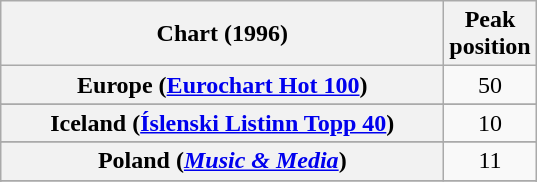<table class="wikitable sortable plainrowheaders" style="text-align:center">
<tr>
<th scope="col" style="width:18em;">Chart (1996)</th>
<th scope="col">Peak<br>position</th>
</tr>
<tr>
<th scope="row">Europe (<a href='#'>Eurochart Hot 100</a>)</th>
<td>50</td>
</tr>
<tr>
</tr>
<tr>
<th scope="row">Iceland (<a href='#'>Íslenski Listinn Topp 40</a>)</th>
<td>10</td>
</tr>
<tr>
</tr>
<tr>
<th scope="row">Poland (<em><a href='#'>Music & Media</a></em>)</th>
<td>11</td>
</tr>
<tr>
</tr>
<tr>
</tr>
<tr>
</tr>
</table>
